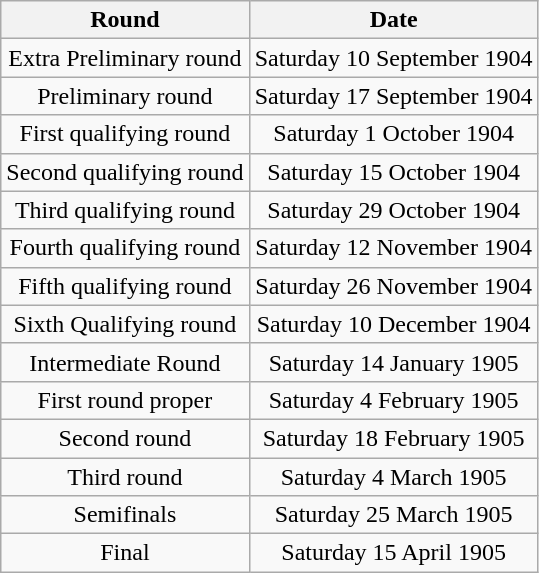<table class="wikitable" style="text-align: center">
<tr>
<th>Round</th>
<th>Date</th>
</tr>
<tr>
<td>Extra Preliminary round</td>
<td>Saturday 10 September 1904</td>
</tr>
<tr>
<td>Preliminary round</td>
<td>Saturday 17 September 1904</td>
</tr>
<tr>
<td>First qualifying round</td>
<td>Saturday 1 October 1904</td>
</tr>
<tr>
<td>Second qualifying round</td>
<td>Saturday 15 October 1904</td>
</tr>
<tr>
<td>Third qualifying round</td>
<td>Saturday 29 October 1904</td>
</tr>
<tr>
<td>Fourth qualifying round</td>
<td>Saturday 12 November 1904</td>
</tr>
<tr>
<td>Fifth qualifying round</td>
<td>Saturday 26 November 1904</td>
</tr>
<tr>
<td>Sixth Qualifying round</td>
<td>Saturday 10 December 1904</td>
</tr>
<tr>
<td>Intermediate Round</td>
<td>Saturday 14 January 1905</td>
</tr>
<tr>
<td>First round proper</td>
<td>Saturday 4 February 1905</td>
</tr>
<tr>
<td>Second round</td>
<td>Saturday 18 February 1905</td>
</tr>
<tr>
<td>Third round</td>
<td>Saturday 4 March 1905</td>
</tr>
<tr>
<td>Semifinals</td>
<td>Saturday 25 March 1905</td>
</tr>
<tr>
<td>Final</td>
<td>Saturday 15 April 1905</td>
</tr>
</table>
